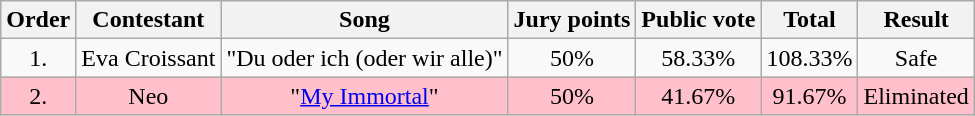<table class="wikitable sortable" style="text-align: center; width: auto;">
<tr class="hintergrundfarbe5">
<th>Order</th>
<th>Contestant</th>
<th>Song</th>
<th>Jury points</th>
<th>Public vote</th>
<th>Total</th>
<th>Result</th>
</tr>
<tr>
<td>1.</td>
<td>Eva Croissant</td>
<td>"Du oder ich (oder wir alle)"</td>
<td>50%</td>
<td>58.33%</td>
<td>108.33%</td>
<td>Safe</td>
</tr>
<tr bgcolor=pink>
<td>2.</td>
<td>Neo</td>
<td>"<a href='#'>My Immortal</a>"</td>
<td>50%</td>
<td>41.67%</td>
<td>91.67%</td>
<td>Eliminated</td>
</tr>
</table>
